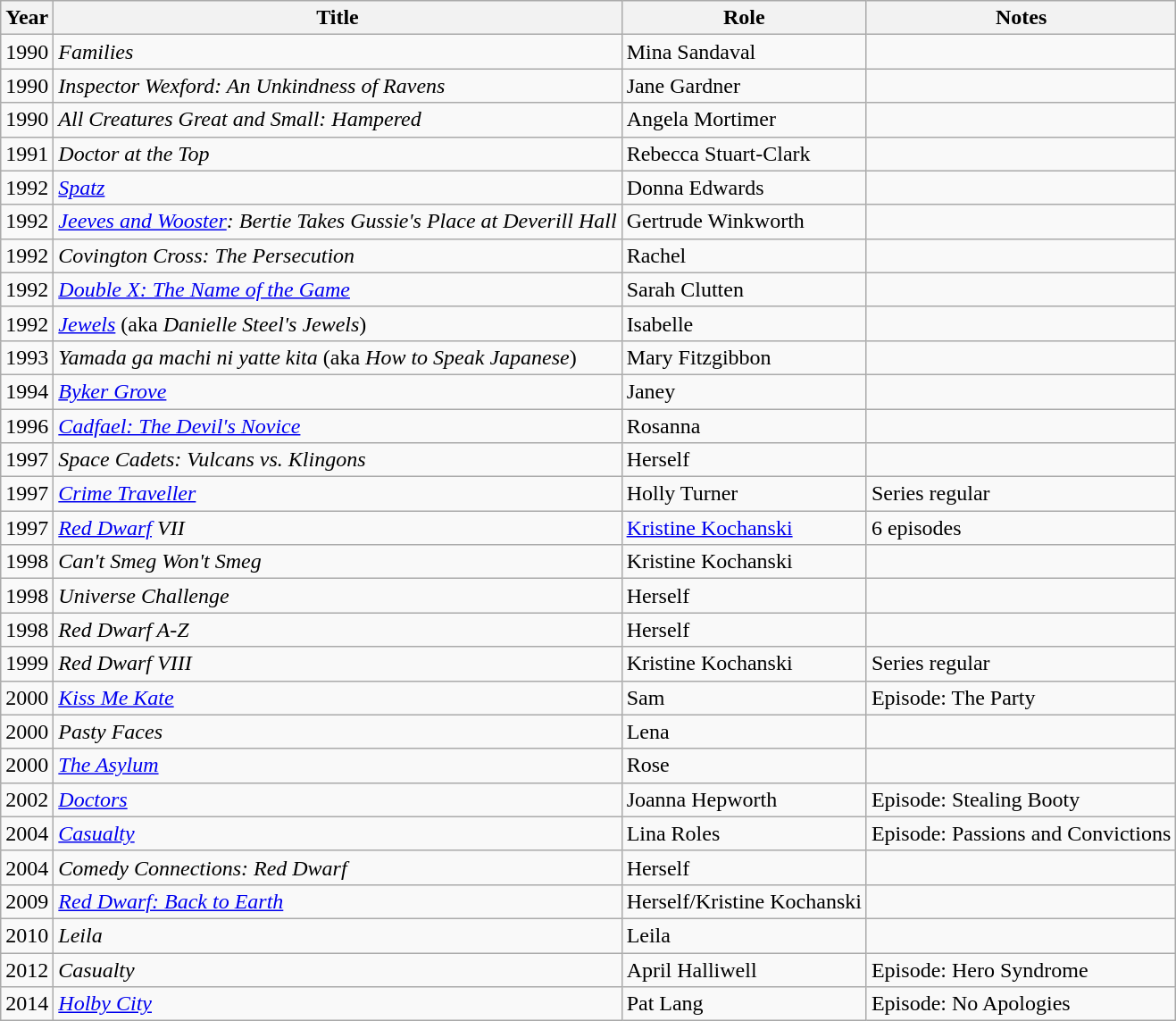<table class="wikitable sortable">
<tr>
<th>Year</th>
<th>Title</th>
<th>Role</th>
<th class="unsortable">Notes</th>
</tr>
<tr>
<td>1990</td>
<td><em>Families</em></td>
<td>Mina Sandaval</td>
<td></td>
</tr>
<tr>
<td>1990</td>
<td><em>Inspector Wexford: An Unkindness of Ravens</em></td>
<td>Jane Gardner</td>
<td></td>
</tr>
<tr>
<td>1990</td>
<td><em>All Creatures Great and Small: Hampered</em></td>
<td>Angela Mortimer</td>
<td></td>
</tr>
<tr>
<td>1991</td>
<td><em>Doctor at the Top</em></td>
<td>Rebecca Stuart-Clark</td>
<td></td>
</tr>
<tr>
<td>1992</td>
<td><em><a href='#'>Spatz</a></em></td>
<td>Donna Edwards</td>
<td></td>
</tr>
<tr>
<td>1992</td>
<td><em><a href='#'>Jeeves and Wooster</a>: Bertie Takes Gussie's Place at Deverill Hall</em></td>
<td>Gertrude Winkworth</td>
<td></td>
</tr>
<tr>
<td>1992</td>
<td><em>Covington Cross: The Persecution</em></td>
<td>Rachel</td>
<td></td>
</tr>
<tr>
<td>1992</td>
<td><em><a href='#'>Double X: The Name of the Game</a></em></td>
<td>Sarah Clutten</td>
<td></td>
</tr>
<tr>
<td>1992</td>
<td><em><a href='#'>Jewels</a></em> (aka <em>Danielle Steel's Jewels</em>)</td>
<td>Isabelle</td>
<td></td>
</tr>
<tr>
<td>1993</td>
<td><em>Yamada ga machi ni yatte kita</em> (aka <em>How to Speak Japanese</em>)</td>
<td>Mary Fitzgibbon</td>
<td></td>
</tr>
<tr>
<td>1994</td>
<td><em><a href='#'>Byker Grove</a></em></td>
<td>Janey</td>
<td></td>
</tr>
<tr>
<td>1996</td>
<td><em><a href='#'>Cadfael: The Devil's Novice</a></em></td>
<td>Rosanna</td>
<td></td>
</tr>
<tr>
<td>1997</td>
<td><em>Space Cadets: Vulcans vs. Klingons</em></td>
<td>Herself</td>
<td></td>
</tr>
<tr>
<td>1997</td>
<td><em><a href='#'>Crime Traveller</a></em></td>
<td>Holly Turner</td>
<td>Series regular</td>
</tr>
<tr>
<td>1997</td>
<td><em><a href='#'>Red Dwarf</a> VII</em></td>
<td><a href='#'>Kristine Kochanski</a></td>
<td>6 episodes</td>
</tr>
<tr>
<td>1998</td>
<td><em>Can't Smeg Won't Smeg</em></td>
<td>Kristine Kochanski</td>
<td></td>
</tr>
<tr>
<td>1998</td>
<td><em>Universe Challenge</em></td>
<td>Herself</td>
<td></td>
</tr>
<tr>
<td>1998</td>
<td><em>Red Dwarf A-Z</em></td>
<td>Herself</td>
<td></td>
</tr>
<tr>
<td>1999</td>
<td><em>Red Dwarf VIII</em></td>
<td>Kristine Kochanski</td>
<td>Series regular</td>
</tr>
<tr>
<td>2000</td>
<td><em><a href='#'>Kiss Me Kate</a></em></td>
<td>Sam</td>
<td>Episode: The Party</td>
</tr>
<tr>
<td>2000</td>
<td><em>Pasty Faces</em></td>
<td>Lena</td>
<td></td>
</tr>
<tr>
<td>2000</td>
<td><em><a href='#'>The Asylum</a></em></td>
<td>Rose</td>
<td></td>
</tr>
<tr>
<td>2002</td>
<td><em><a href='#'>Doctors</a></em></td>
<td>Joanna Hepworth</td>
<td>Episode: Stealing Booty</td>
</tr>
<tr>
<td>2004</td>
<td><em><a href='#'>Casualty</a></em></td>
<td>Lina Roles</td>
<td>Episode: Passions and Convictions</td>
</tr>
<tr>
<td>2004</td>
<td><em>Comedy Connections: Red Dwarf</em></td>
<td>Herself</td>
<td></td>
</tr>
<tr>
<td>2009</td>
<td><em><a href='#'>Red Dwarf: Back to Earth</a></em></td>
<td>Herself/Kristine Kochanski</td>
<td></td>
</tr>
<tr>
<td>2010</td>
<td><em>Leila</em></td>
<td>Leila</td>
<td></td>
</tr>
<tr>
<td>2012</td>
<td><em>Casualty</em></td>
<td>April Halliwell</td>
<td>Episode: Hero Syndrome</td>
</tr>
<tr>
<td>2014</td>
<td><em><a href='#'>Holby City</a></em></td>
<td>Pat Lang</td>
<td>Episode: No Apologies</td>
</tr>
</table>
